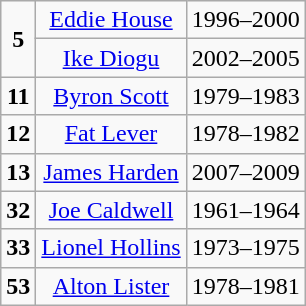<table class="wikitable sortable" style="text-align:center">
<tr>
<td rowspan="2"><strong>5</strong></td>
<td><a href='#'>Eddie House</a></td>
<td>1996–2000</td>
</tr>
<tr>
<td><a href='#'>Ike Diogu</a></td>
<td>2002–2005</td>
</tr>
<tr>
<td><strong>11</strong></td>
<td><a href='#'>Byron Scott</a></td>
<td>1979–1983</td>
</tr>
<tr>
<td><strong>12</strong></td>
<td><a href='#'>Fat Lever</a></td>
<td>1978–1982</td>
</tr>
<tr>
<td><strong>13</strong></td>
<td><a href='#'>James Harden</a></td>
<td>2007–2009</td>
</tr>
<tr>
<td><strong>32</strong></td>
<td><a href='#'>Joe Caldwell</a></td>
<td>1961–1964</td>
</tr>
<tr>
<td><strong>33</strong></td>
<td><a href='#'>Lionel Hollins</a></td>
<td>1973–1975</td>
</tr>
<tr>
<td><strong>53</strong></td>
<td><a href='#'>Alton Lister</a></td>
<td>1978–1981</td>
</tr>
</table>
